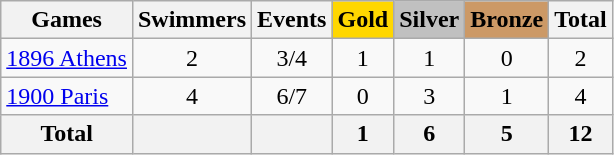<table class="wikitable sortable" style="text-align:center">
<tr>
<th>Games</th>
<th>Swimmers</th>
<th>Events</th>
<th style="background-color:gold;">Gold</th>
<th style="background-color:silver;">Silver</th>
<th style="background-color:#c96;">Bronze</th>
<th>Total</th>
</tr>
<tr>
<td align=left><a href='#'>1896 Athens</a></td>
<td>2</td>
<td>3/4</td>
<td>1</td>
<td>1</td>
<td>0</td>
<td>2</td>
</tr>
<tr>
<td align=left><a href='#'>1900 Paris</a></td>
<td>4</td>
<td>6/7</td>
<td>0</td>
<td>3</td>
<td>1</td>
<td>4</td>
</tr>
<tr>
<th>Total</th>
<th></th>
<th></th>
<th>1</th>
<th>6</th>
<th>5</th>
<th>12</th>
</tr>
</table>
